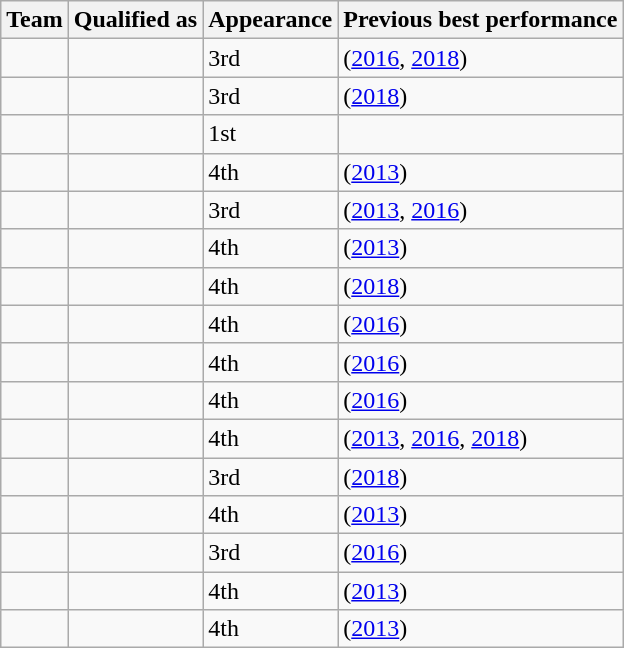<table class="wikitable sortable">
<tr>
<th>Team</th>
<th>Qualified as</th>
<th data-sort-type="number">Appearance</th>
<th>Previous best performance</th>
</tr>
<tr>
<td></td>
<td></td>
<td>3rd</td>
<td> (<a href='#'>2016</a>, <a href='#'>2018</a>)</td>
</tr>
<tr>
<td></td>
<td></td>
<td>3rd</td>
<td> (<a href='#'>2018</a>)</td>
</tr>
<tr>
<td></td>
<td></td>
<td>1st</td>
<td></td>
</tr>
<tr>
<td></td>
<td></td>
<td>4th</td>
<td> (<a href='#'>2013</a>)</td>
</tr>
<tr>
<td></td>
<td></td>
<td>3rd</td>
<td> (<a href='#'>2013</a>, <a href='#'>2016</a>)</td>
</tr>
<tr>
<td></td>
<td></td>
<td>4th</td>
<td> (<a href='#'>2013</a>)</td>
</tr>
<tr>
<td></td>
<td></td>
<td>4th</td>
<td> (<a href='#'>2018</a>)</td>
</tr>
<tr>
<td></td>
<td></td>
<td>4th</td>
<td> (<a href='#'>2016</a>)</td>
</tr>
<tr>
<td></td>
<td></td>
<td>4th</td>
<td> (<a href='#'>2016</a>)</td>
</tr>
<tr>
<td></td>
<td></td>
<td>4th</td>
<td> (<a href='#'>2016</a>)</td>
</tr>
<tr>
<td></td>
<td></td>
<td>4th</td>
<td> (<a href='#'>2013</a>, <a href='#'>2016</a>, <a href='#'>2018</a>)</td>
</tr>
<tr>
<td></td>
<td></td>
<td>3rd</td>
<td> (<a href='#'>2018</a>)</td>
</tr>
<tr>
<td></td>
<td></td>
<td>4th</td>
<td> (<a href='#'>2013</a>)</td>
</tr>
<tr>
<td></td>
<td></td>
<td>3rd</td>
<td> (<a href='#'>2016</a>)</td>
</tr>
<tr>
<td></td>
<td></td>
<td>4th</td>
<td> (<a href='#'>2013</a>)</td>
</tr>
<tr>
<td></td>
<td></td>
<td>4th</td>
<td> (<a href='#'>2013</a>)</td>
</tr>
</table>
